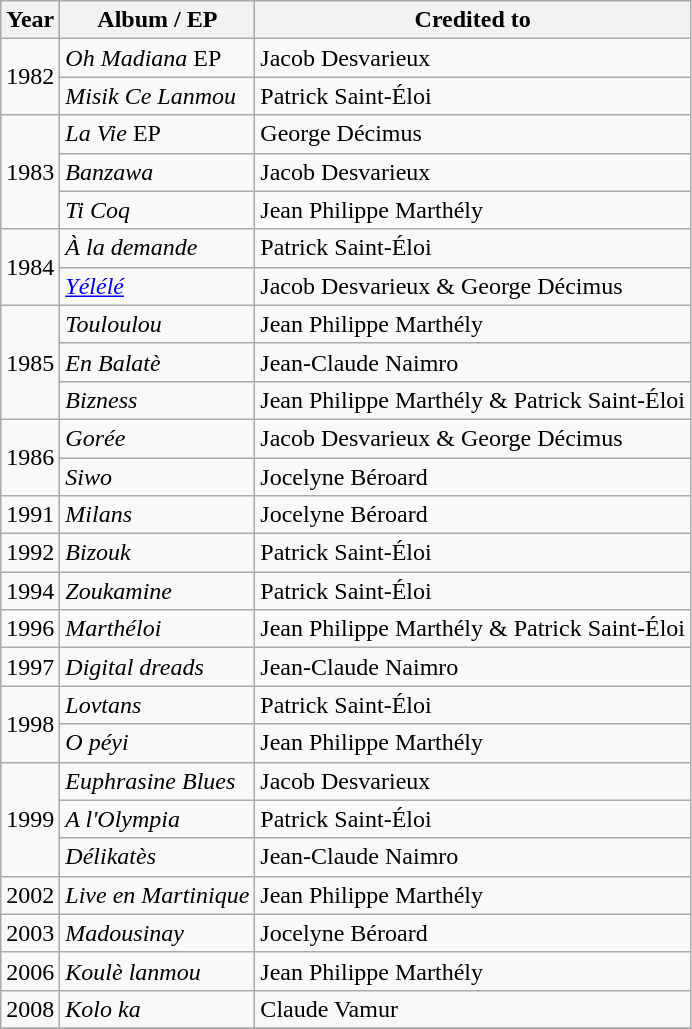<table class="wikitable sortable" style="text-align: left; width: auto;">
<tr>
<th>Year</th>
<th>Album / EP</th>
<th>Credited to</th>
</tr>
<tr>
<td rowspan=2>1982</td>
<td><em>Oh Madiana</em> EP</td>
<td>Jacob Desvarieux</td>
</tr>
<tr>
<td><em>Misik Ce Lanmou</em></td>
<td>Patrick Saint-Éloi</td>
</tr>
<tr>
<td rowspan=3>1983</td>
<td><em>La Vie</em> EP</td>
<td>George Décimus</td>
</tr>
<tr>
<td><em>Banzawa</em></td>
<td>Jacob Desvarieux</td>
</tr>
<tr>
<td><em>Ti Coq</em></td>
<td>Jean Philippe Marthély</td>
</tr>
<tr>
<td rowspan=2>1984</td>
<td><em>À la demande</em></td>
<td>Patrick Saint-Éloi</td>
</tr>
<tr>
<td><em><a href='#'>Yélélé</a></em></td>
<td>Jacob Desvarieux & George Décimus</td>
</tr>
<tr>
<td rowspan=3>1985</td>
<td><em>Touloulou</em></td>
<td>Jean Philippe Marthély</td>
</tr>
<tr>
<td><em>En Balatè</em></td>
<td>Jean-Claude Naimro</td>
</tr>
<tr>
<td><em>Bizness</em></td>
<td>Jean Philippe Marthély & Patrick Saint-Éloi</td>
</tr>
<tr>
<td rowspan=2>1986</td>
<td><em>Gorée</em></td>
<td>Jacob Desvarieux & George Décimus</td>
</tr>
<tr>
<td><em>Siwo</em></td>
<td>Jocelyne Béroard</td>
</tr>
<tr>
<td rowspan=1>1991</td>
<td><em>Milans</em></td>
<td>Jocelyne Béroard</td>
</tr>
<tr>
<td rowspan=1>1992</td>
<td><em>Bizouk</em></td>
<td>Patrick Saint-Éloi</td>
</tr>
<tr>
<td rowspan=1>1994</td>
<td><em>Zoukamine</em></td>
<td>Patrick Saint-Éloi</td>
</tr>
<tr>
<td rowspan=1>1996</td>
<td><em>Marthéloi</em></td>
<td>Jean Philippe Marthély & Patrick Saint-Éloi</td>
</tr>
<tr>
<td rowspan=1>1997</td>
<td><em>Digital dreads</em></td>
<td>Jean-Claude Naimro</td>
</tr>
<tr>
<td rowspan=2>1998</td>
<td><em>Lovtans</em></td>
<td>Patrick Saint-Éloi</td>
</tr>
<tr>
<td><em>O péyi</em></td>
<td>Jean Philippe Marthély</td>
</tr>
<tr>
<td rowspan=3>1999</td>
<td><em>Euphrasine Blues</em></td>
<td>Jacob Desvarieux</td>
</tr>
<tr>
<td><em>A l'Olympia</em></td>
<td>Patrick Saint-Éloi</td>
</tr>
<tr>
<td><em>Délikatès</em></td>
<td>Jean-Claude Naimro</td>
</tr>
<tr>
<td rowspan=1>2002</td>
<td><em>Live en Martinique</em></td>
<td>Jean Philippe Marthély</td>
</tr>
<tr>
<td rowspan=1>2003</td>
<td><em>Madousinay</em></td>
<td>Jocelyne Béroard</td>
</tr>
<tr>
<td rowspan=1>2006</td>
<td><em>Koulè lanmou</em></td>
<td>Jean Philippe Marthély</td>
</tr>
<tr>
<td rowspan=1>2008</td>
<td><em>Kolo ka</em></td>
<td>Claude Vamur</td>
</tr>
<tr>
</tr>
</table>
